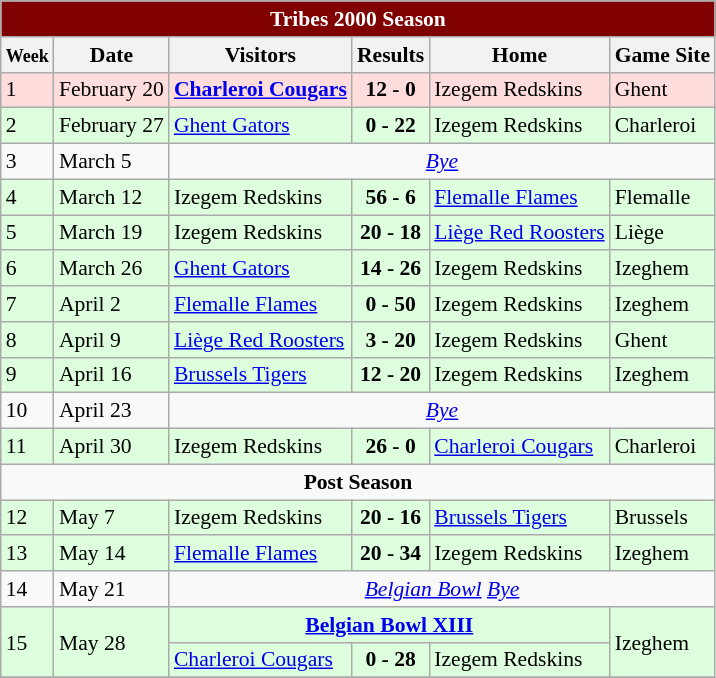<table class="wikitable" style="font-size:90%">
<tr>
<th style="background-color:maroon;color:white;" colspan=7>Tribes 2000 Season</th>
</tr>
<tr>
<th><small>Week</small></th>
<th>Date</th>
<th>Visitors</th>
<th>Results</th>
<th>Home</th>
<th>Game Site</th>
</tr>
<tr width="23%" style="background: #ffdddd;">
<td>1</td>
<td>February 20</td>
<td><strong><a href='#'>Charleroi Cougars</a></strong></td>
<td align=center><strong>12 - 0</strong></td>
<td>Izegem Redskins</td>
<td>Ghent</td>
</tr>
<tr width="23%" style="background: #ddffdd;">
<td>2</td>
<td>February 27</td>
<td><a href='#'>Ghent Gators</a></td>
<td align=center><strong>0 - 22</strong></td>
<td>Izegem Redskins</td>
<td>Charleroi</td>
</tr>
<tr width="23%">
<td>3</td>
<td>March 5</td>
<td colspan="5" align="center"><em><a href='#'>Bye</a></em></td>
</tr>
<tr width="23%" style="background: #ddffdd;">
<td>4</td>
<td>March 12</td>
<td>Izegem Redskins</td>
<td align=center><strong>56 - 6</strong></td>
<td><a href='#'>Flemalle Flames</a></td>
<td>Flemalle</td>
</tr>
<tr width="23%" style="background: #ddffdd;">
<td>5</td>
<td>March 19</td>
<td>Izegem Redskins</td>
<td align=center><strong>20 - 18</strong></td>
<td><a href='#'>Liège Red Roosters</a></td>
<td>Liège</td>
</tr>
<tr width="23%" style="background: #ddffdd;">
<td>6</td>
<td>March 26</td>
<td><a href='#'>Ghent Gators</a></td>
<td align=center><strong>14 - 26</strong></td>
<td>Izegem Redskins</td>
<td>Izeghem</td>
</tr>
<tr width="23%" style="background: #ddffdd;">
<td>7</td>
<td>April 2</td>
<td><a href='#'>Flemalle Flames</a></td>
<td align=center><strong>0 - 50</strong></td>
<td>Izegem Redskins</td>
<td>Izeghem</td>
</tr>
<tr width="23%" style="background: #ddffdd;">
<td>8</td>
<td>April 9</td>
<td><a href='#'>Liège Red Roosters</a></td>
<td align=center><strong>3 - 20</strong></td>
<td>Izegem Redskins</td>
<td>Ghent</td>
</tr>
<tr width="23%" style="background: #ddffdd;">
<td>9</td>
<td>April 16</td>
<td><a href='#'>Brussels Tigers</a></td>
<td align=center><strong>12 - 20</strong></td>
<td>Izegem Redskins</td>
<td>Izeghem</td>
</tr>
<tr width="23%">
<td>10</td>
<td>April 23</td>
<td colspan="5" align="center"><em><a href='#'>Bye</a></em></td>
</tr>
<tr width="23%" style="background: #ddffdd;">
<td>11</td>
<td>April 30</td>
<td>Izegem Redskins</td>
<td align=center><strong>26 - 0</strong></td>
<td><a href='#'>Charleroi Cougars</a></td>
<td>Charleroi</td>
</tr>
<tr>
<td colspan="8" align="center"><strong>Post Season</strong></td>
</tr>
<tr width="23%" style="background: #ddffdd;">
<td>12</td>
<td>May 7</td>
<td>Izegem Redskins</td>
<td align=center><strong>20 - 16</strong></td>
<td><a href='#'>Brussels Tigers</a></td>
<td>Brussels</td>
</tr>
<tr width="23%" style="background: #ddffdd;">
<td>13</td>
<td>May 14</td>
<td><a href='#'>Flemalle Flames</a></td>
<td align=center><strong>20 - 34</strong></td>
<td>Izegem Redskins</td>
<td>Izeghem</td>
</tr>
<tr width="23%">
<td>14</td>
<td>May 21</td>
<td colspan="5" align="center"><em><a href='#'>Belgian Bowl</a></em> <em><a href='#'>Bye</a></em></td>
</tr>
<tr width="23%" style="background: #ddffdd;">
<td rowspan=2>15</td>
<td rowspan=2>May 28</td>
<td colspan="3" align="center"><strong><a href='#'>Belgian Bowl XIII</a></strong></td>
<td rowspan=2>Izeghem</td>
</tr>
<tr width="23%" style="background: #ddffdd;">
<td><a href='#'>Charleroi Cougars</a></td>
<td align=center><strong>0 - 28</strong></td>
<td>Izegem Redskins</td>
</tr>
<tr>
</tr>
</table>
